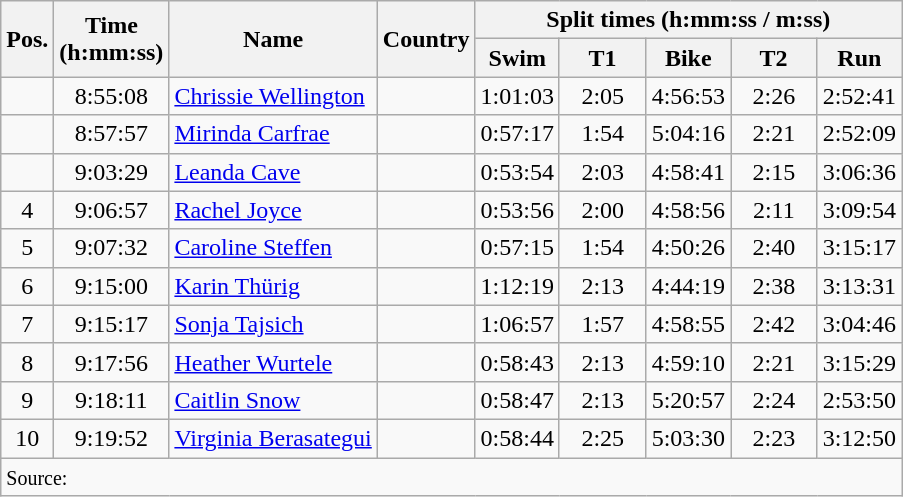<table class="wikitable" style="text-align:center">
<tr>
<th rowspan="2">Pos.</th>
<th rowspan="2">Time<br>(h:mm:ss)</th>
<th rowspan="2">Name</th>
<th rowspan="2">Country</th>
<th colspan="5">Split times (h:mm:ss / m:ss)</th>
</tr>
<tr>
<th>Swim</th>
<th>    T1    </th>
<th>Bike</th>
<th>    T2    </th>
<th>Run</th>
</tr>
<tr>
<td></td>
<td>8:55:08</td>
<td align="left"><a href='#'>Chrissie Wellington</a></td>
<td align="left"></td>
<td>1:01:03</td>
<td>2:05</td>
<td>4:56:53</td>
<td>2:26</td>
<td>2:52:41</td>
</tr>
<tr>
<td></td>
<td>8:57:57</td>
<td align="left"><a href='#'>Mirinda Carfrae</a></td>
<td align="left"></td>
<td>0:57:17</td>
<td>1:54</td>
<td>5:04:16</td>
<td>2:21</td>
<td>2:52:09</td>
</tr>
<tr>
<td></td>
<td>9:03:29</td>
<td align="left"><a href='#'>Leanda Cave</a></td>
<td align="left"></td>
<td>0:53:54</td>
<td>2:03</td>
<td>4:58:41</td>
<td>2:15</td>
<td>3:06:36</td>
</tr>
<tr>
<td>4</td>
<td>9:06:57</td>
<td align="left"><a href='#'>Rachel Joyce</a></td>
<td align="left"></td>
<td>0:53:56</td>
<td>2:00</td>
<td>4:58:56</td>
<td>2:11</td>
<td>3:09:54</td>
</tr>
<tr>
<td>5</td>
<td>9:07:32</td>
<td align="left"><a href='#'>Caroline Steffen</a></td>
<td align="left"></td>
<td>0:57:15</td>
<td>1:54</td>
<td>4:50:26</td>
<td>2:40</td>
<td>3:15:17</td>
</tr>
<tr>
<td>6</td>
<td>9:15:00</td>
<td align="left"><a href='#'>Karin Thürig</a></td>
<td align="left"></td>
<td>1:12:19</td>
<td>2:13</td>
<td>4:44:19</td>
<td>2:38</td>
<td>3:13:31</td>
</tr>
<tr>
<td>7</td>
<td>9:15:17</td>
<td align="left"><a href='#'>Sonja Tajsich</a></td>
<td align="left"></td>
<td>1:06:57</td>
<td>1:57</td>
<td>4:58:55</td>
<td>2:42</td>
<td>3:04:46</td>
</tr>
<tr>
<td>8</td>
<td>9:17:56</td>
<td align="left"><a href='#'>Heather Wurtele</a></td>
<td align="left"></td>
<td>0:58:43</td>
<td>2:13</td>
<td>4:59:10</td>
<td>2:21</td>
<td>3:15:29</td>
</tr>
<tr>
<td>9</td>
<td>9:18:11</td>
<td align="left"><a href='#'>Caitlin Snow</a></td>
<td align="left"></td>
<td>0:58:47</td>
<td>2:13</td>
<td>5:20:57</td>
<td>2:24</td>
<td>2:53:50</td>
</tr>
<tr>
<td>10</td>
<td>9:19:52</td>
<td align="left"><a href='#'>Virginia Berasategui</a></td>
<td align="left"></td>
<td>0:58:44</td>
<td>2:25</td>
<td>5:03:30</td>
<td>2:23</td>
<td>3:12:50</td>
</tr>
<tr>
<td colspan="9" align="left"><small>Source:</small></td>
</tr>
</table>
